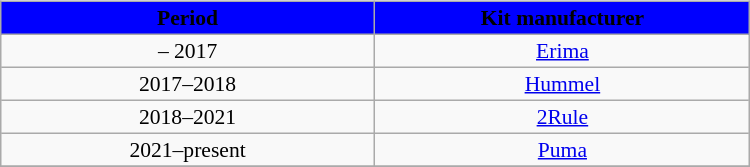<table width=50% align="left">
<tr>
<td valign=top width=60%><br><table align=center border=1 width=80% cellpadding="2" cellspacing="0" style="background: #f9f9f9; border: 1px #aaa solid; border-collapse: collapse; font-size: 90%; text-align: center">
<tr align=center bgcolor=blue style=“color:black;">
<th width=50%><span>Period</span></th>
<th width=50%><span>Kit manufacturer</span></th>
</tr>
<tr>
<td align=center> – 2017</td>
<td> <a href='#'>Erima</a></td>
</tr>
<tr>
<td align=center>2017–2018</td>
<td> <a href='#'>Hummel</a></td>
</tr>
<tr>
<td align=center>2018–2021</td>
<td> <a href='#'>2Rule</a></td>
</tr>
<tr>
<td align=center>2021–present</td>
<td> <a href='#'>Puma</a></td>
</tr>
<tr>
</tr>
</table>
</td>
</tr>
</table>
